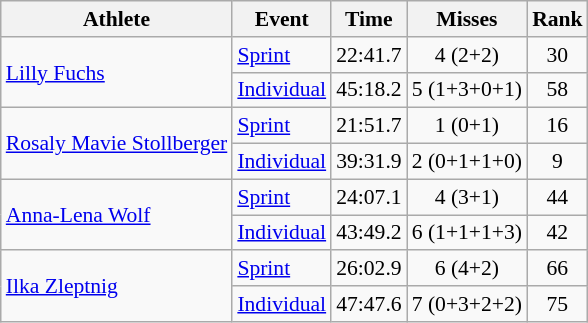<table class="wikitable" style="font-size:90%">
<tr>
<th>Athlete</th>
<th>Event</th>
<th>Time</th>
<th>Misses</th>
<th>Rank</th>
</tr>
<tr align="center">
<td align="left" rowspan=2><a href='#'>Lilly Fuchs</a></td>
<td align="left"><a href='#'>Sprint</a></td>
<td>22:41.7</td>
<td>4 (2+2)</td>
<td>30</td>
</tr>
<tr align="center">
<td align="left"><a href='#'>Individual</a></td>
<td>45:18.2</td>
<td>5 (1+3+0+1)</td>
<td>58</td>
</tr>
<tr align="center">
<td align="left" rowspan=2><a href='#'>Rosaly Mavie Stollberger</a></td>
<td align="left"><a href='#'>Sprint</a></td>
<td>21:51.7</td>
<td>1 (0+1)</td>
<td>16</td>
</tr>
<tr align="center">
<td align="left"><a href='#'>Individual</a></td>
<td>39:31.9</td>
<td>2 (0+1+1+0)</td>
<td>9</td>
</tr>
<tr align="center">
<td align="left" rowspan=2><a href='#'>Anna-Lena Wolf</a></td>
<td align="left"><a href='#'>Sprint</a></td>
<td>24:07.1</td>
<td>4 (3+1)</td>
<td>44</td>
</tr>
<tr align="center">
<td align="left"><a href='#'>Individual</a></td>
<td>43:49.2</td>
<td>6 (1+1+1+3)</td>
<td>42</td>
</tr>
<tr align="center">
<td align="left" rowspan=2><a href='#'>Ilka Zleptnig</a></td>
<td align="left"><a href='#'>Sprint</a></td>
<td>26:02.9</td>
<td>6 (4+2)</td>
<td>66</td>
</tr>
<tr align="center">
<td align="left"><a href='#'>Individual</a></td>
<td>47:47.6</td>
<td>7 (0+3+2+2)</td>
<td>75</td>
</tr>
</table>
